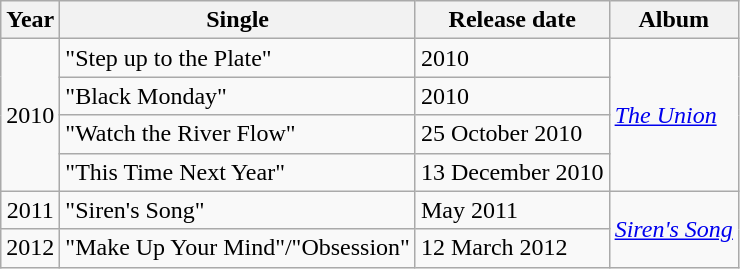<table class="wikitable" style="text-align: center;">
<tr>
<th>Year</th>
<th>Single</th>
<th>Release date</th>
<th>Album</th>
</tr>
<tr>
<td rowspan=4>2010</td>
<td align="left">"Step up to the Plate"</td>
<td align="left">2010</td>
<td rowspan=4 align="left"><em><a href='#'>The Union</a></em></td>
</tr>
<tr>
<td align="left">"Black Monday"</td>
<td align="left">2010</td>
</tr>
<tr>
<td align="left">"Watch the River Flow"</td>
<td align="left">25 October 2010</td>
</tr>
<tr>
<td align="left">"This Time Next Year"</td>
<td align="left">13 December 2010</td>
</tr>
<tr>
<td>2011</td>
<td align="left">"Siren's Song"</td>
<td align="left">May 2011</td>
<td rowspan=2 align="left"><em><a href='#'>Siren's Song</a></em></td>
</tr>
<tr>
<td>2012</td>
<td align="left">"Make Up Your Mind"/"Obsession"</td>
<td align="left">12 March 2012</td>
</tr>
</table>
